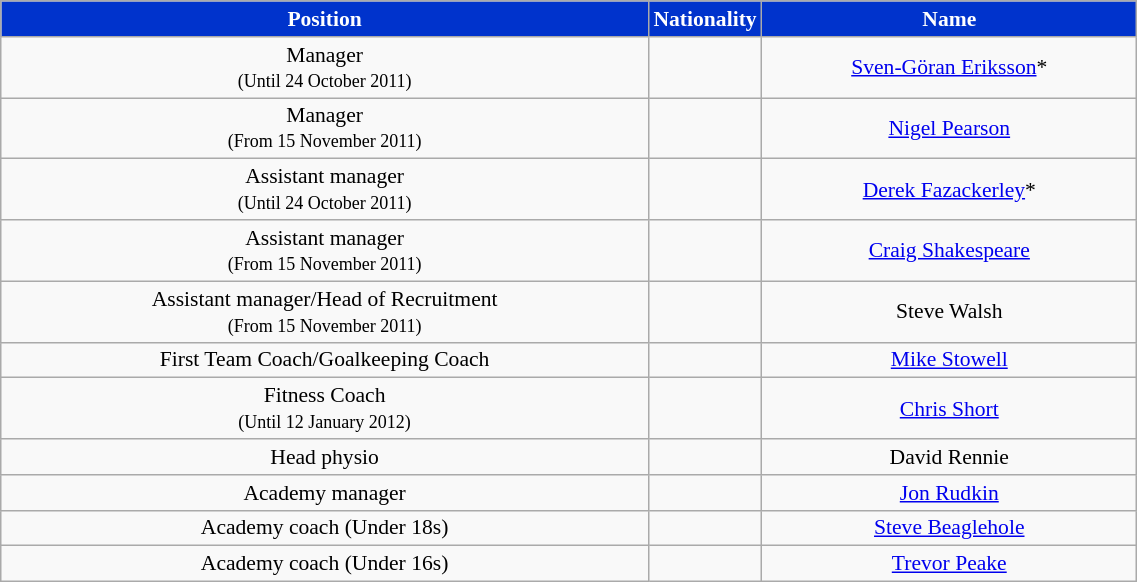<table class="wikitable" style="text-align:center; font-size:90%; width:60%">
<tr>
<th style="background:#03c; color:white; width=550px;">Position</th>
<th style="background:#03c; color:white; width:55px;">Nationality</th>
<th style="background:#03c; color:white; width=300px;">Name</th>
</tr>
<tr>
<td>Manager<br><small>(Until 24 October 2011)</small></td>
<td></td>
<td><a href='#'>Sven-Göran Eriksson</a>*</td>
</tr>
<tr>
<td>Manager<br><small>(From 15 November 2011)</small></td>
<td></td>
<td><a href='#'>Nigel Pearson</a></td>
</tr>
<tr>
<td>Assistant manager<br><small>(Until 24 October 2011)</small></td>
<td></td>
<td><a href='#'>Derek Fazackerley</a>*</td>
</tr>
<tr>
<td>Assistant manager<br><small>(From 15 November 2011)</small></td>
<td></td>
<td><a href='#'>Craig Shakespeare</a></td>
</tr>
<tr>
<td>Assistant manager/Head of Recruitment<br><small>(From 15 November 2011)</small></td>
<td></td>
<td>Steve Walsh</td>
</tr>
<tr>
<td>First Team Coach/Goalkeeping Coach</td>
<td></td>
<td><a href='#'>Mike Stowell</a></td>
</tr>
<tr>
<td>Fitness Coach <br><small>(Until 12 January 2012)</small></td>
<td></td>
<td><a href='#'>Chris Short</a></td>
</tr>
<tr>
<td>Head physio</td>
<td></td>
<td>David Rennie</td>
</tr>
<tr>
<td>Academy manager</td>
<td></td>
<td><a href='#'>Jon Rudkin</a></td>
</tr>
<tr>
<td>Academy coach (Under 18s)</td>
<td></td>
<td><a href='#'>Steve Beaglehole</a></td>
</tr>
<tr>
<td>Academy coach (Under 16s)</td>
<td></td>
<td><a href='#'>Trevor Peake</a></td>
</tr>
</table>
